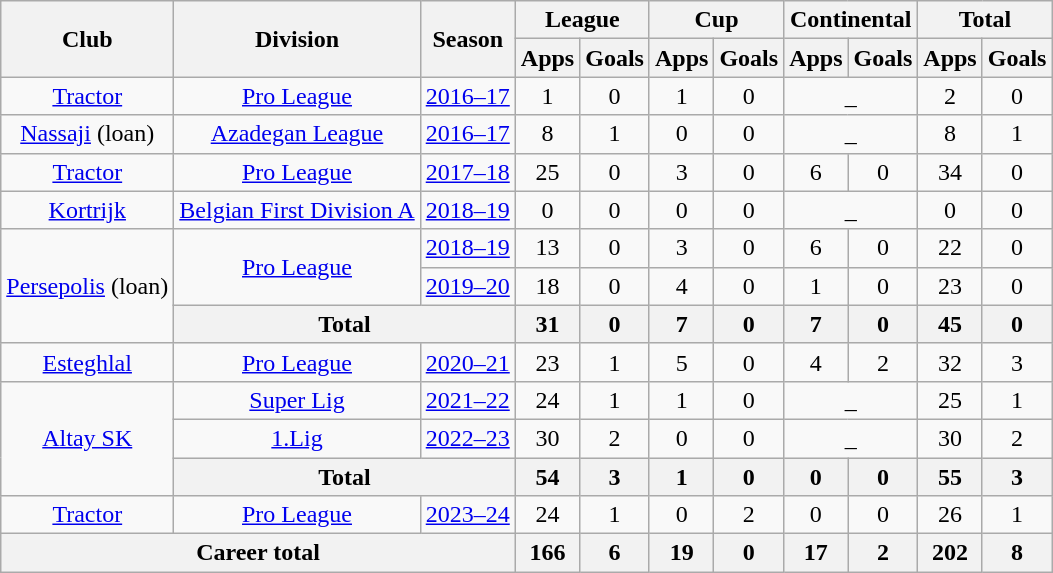<table class="wikitable" style="text-align: center;">
<tr>
<th rowspan="2">Club</th>
<th rowspan="2">Division</th>
<th rowspan="2">Season</th>
<th colspan="2">League</th>
<th colspan="2">Cup</th>
<th colspan="2">Continental</th>
<th colspan="2">Total</th>
</tr>
<tr>
<th>Apps</th>
<th>Goals</th>
<th>Apps</th>
<th>Goals</th>
<th>Apps</th>
<th>Goals</th>
<th>Apps</th>
<th>Goals</th>
</tr>
<tr>
<td><a href='#'>Tractor</a></td>
<td><a href='#'>Pro League</a></td>
<td><a href='#'>2016–17</a></td>
<td>1</td>
<td>0</td>
<td>1</td>
<td>0</td>
<td colspan=2>_</td>
<td>2</td>
<td>0</td>
</tr>
<tr>
<td><a href='#'>Nassaji</a> (loan)</td>
<td><a href='#'>Azadegan League</a></td>
<td><a href='#'>2016–17</a></td>
<td>8</td>
<td>1</td>
<td>0</td>
<td>0</td>
<td colspan=2>_</td>
<td>8</td>
<td>1</td>
</tr>
<tr>
<td><a href='#'>Tractor</a></td>
<td><a href='#'>Pro League</a></td>
<td><a href='#'>2017–18</a></td>
<td>25</td>
<td>0</td>
<td>3</td>
<td>0</td>
<td>6</td>
<td>0</td>
<td>34</td>
<td>0</td>
</tr>
<tr>
<td rowspan="1"><a href='#'>Kortrijk</a></td>
<td rowspan="1"><a href='#'>Belgian First Division A</a></td>
<td><a href='#'>2018–19</a></td>
<td>0</td>
<td>0</td>
<td>0</td>
<td>0</td>
<td colspan=2>_</td>
<td>0</td>
<td>0</td>
</tr>
<tr>
<td rowspan="3"><a href='#'>Persepolis</a> (loan)</td>
<td rowspan="2"><a href='#'>Pro League</a></td>
<td><a href='#'>2018–19</a></td>
<td>13</td>
<td>0</td>
<td>3</td>
<td>0</td>
<td>6</td>
<td>0</td>
<td>22</td>
<td>0</td>
</tr>
<tr>
<td><a href='#'>2019–20</a></td>
<td>18</td>
<td>0</td>
<td>4</td>
<td>0</td>
<td>1</td>
<td>0</td>
<td>23</td>
<td>0</td>
</tr>
<tr>
<th colspan=2>Total</th>
<th>31</th>
<th>0</th>
<th>7</th>
<th>0</th>
<th>7</th>
<th>0</th>
<th>45</th>
<th>0</th>
</tr>
<tr>
<td rowspan="1"><a href='#'>Esteghlal</a></td>
<td rowspan="1"><a href='#'>Pro League</a></td>
<td><a href='#'>2020–21</a></td>
<td>23</td>
<td>1</td>
<td>5</td>
<td>0</td>
<td>4</td>
<td>2</td>
<td>32</td>
<td>3</td>
</tr>
<tr>
<td rowspan="3"><a href='#'>Altay SK</a></td>
<td><a href='#'>Super Lig</a></td>
<td><a href='#'>2021–22</a></td>
<td>24</td>
<td>1</td>
<td>1</td>
<td>0</td>
<td colspan="2">_</td>
<td>25</td>
<td>1</td>
</tr>
<tr>
<td><a href='#'>1.Lig</a></td>
<td><a href='#'>2022–23</a></td>
<td>30</td>
<td>2</td>
<td>0</td>
<td>0</td>
<td colspan="2">_</td>
<td>30</td>
<td>2</td>
</tr>
<tr>
<th colspan=2>Total</th>
<th>54</th>
<th>3</th>
<th>1</th>
<th>0</th>
<th>0</th>
<th>0</th>
<th>55</th>
<th>3</th>
</tr>
<tr>
<td><a href='#'>Tractor</a></td>
<td><a href='#'>Pro League</a></td>
<td><a href='#'>2023–24</a></td>
<td>24</td>
<td>1</td>
<td>0</td>
<td>2</td>
<td>0</td>
<td>0</td>
<td>26</td>
<td>1</td>
</tr>
<tr>
<th colspan=3>Career total</th>
<th>166</th>
<th>6</th>
<th>19</th>
<th>0</th>
<th>17</th>
<th>2</th>
<th>202</th>
<th>8</th>
</tr>
</table>
